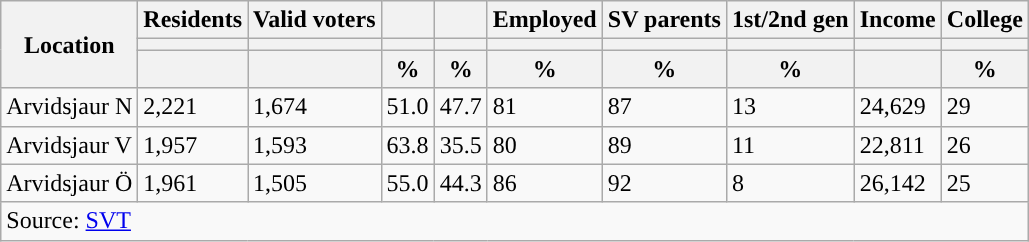<table role="presentation" class="wikitable sortable mw-collapsible mw-collapsed">
<tr>
<th rowspan="3">Location</th>
<th>Residents</th>
<th>Valid voters</th>
<th></th>
<th></th>
<th>Employed</th>
<th>SV parents</th>
<th>1st/2nd gen</th>
<th>Income</th>
<th>College</th>
</tr>
<tr>
<th></th>
<th></th>
<th style="background:"></th>
<th style="background:"></th>
<th></th>
<th></th>
<th></th>
<th></th>
<th></th>
</tr>
<tr>
<th></th>
<th data-sort-type="number"></th>
<th data-sort-type="number">%</th>
<th data-sort-type="number">%</th>
<th data-sort-type="number">%</th>
<th data-sort-type="number">%</th>
<th data-sort-type="number">%</th>
<th data-sort-type="number"></th>
<th data-sort-type="number">%</th>
</tr>
<tr>
<td align="left">Arvidsjaur N</td>
<td>2,221</td>
<td>1,674</td>
<td>51.0</td>
<td>47.7</td>
<td>81</td>
<td>87</td>
<td>13</td>
<td>24,629</td>
<td>29</td>
</tr>
<tr>
<td align="left">Arvidsjaur V</td>
<td>1,957</td>
<td>1,593</td>
<td>63.8</td>
<td>35.5</td>
<td>80</td>
<td>89</td>
<td>11</td>
<td>22,811</td>
<td>26</td>
</tr>
<tr>
<td align="left">Arvidsjaur Ö</td>
<td>1,961</td>
<td>1,505</td>
<td>55.0</td>
<td>44.3</td>
<td>86</td>
<td>92</td>
<td>8</td>
<td>26,142</td>
<td>25</td>
</tr>
<tr>
<td colspan="10" align="left">Source: <a href='#'>SVT</a></td>
</tr>
</table>
